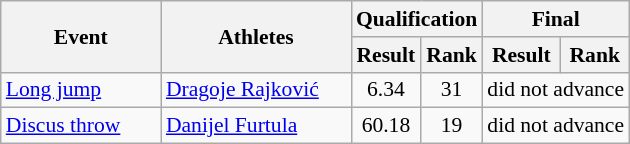<table class="wikitable" border="1" style="font-size:90%">
<tr>
<th rowspan="2" width=100>Event</th>
<th rowspan="2" width=120>Athletes</th>
<th colspan="2">Qualification</th>
<th colspan="2">Final</th>
</tr>
<tr>
<th>Result</th>
<th>Rank</th>
<th>Result</th>
<th>Rank</th>
</tr>
<tr>
<td><a href='#'>Long jump</a></td>
<td><a href='#'>Dragoje Rajković</a></td>
<td align=center>6.34</td>
<td align=center>31</td>
<td align=center colspan="2">did not advance</td>
</tr>
<tr>
<td><a href='#'>Discus throw</a></td>
<td><a href='#'>Danijel Furtula</a></td>
<td align=center>60.18</td>
<td align=center>19</td>
<td align=center colspan="2">did not advance</td>
</tr>
</table>
